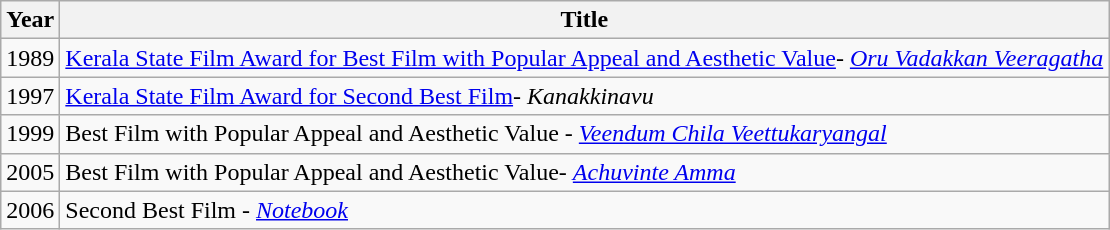<table class="wikitable">
<tr>
<th>Year</th>
<th>Title</th>
</tr>
<tr>
<td>1989</td>
<td><a href='#'>Kerala State Film Award for Best Film with Popular Appeal and Aesthetic Value</a>- <em><a href='#'>Oru Vadakkan Veeragatha</a></em></td>
</tr>
<tr>
<td>1997</td>
<td><a href='#'>Kerala State Film Award for Second Best Film</a>- <em>Kanakkinavu</em></td>
</tr>
<tr>
<td>1999</td>
<td>Best Film with Popular Appeal and Aesthetic Value - <em><a href='#'>Veendum Chila Veettukaryangal</a></em></td>
</tr>
<tr>
<td>2005</td>
<td>Best Film with Popular Appeal and Aesthetic Value- <em><a href='#'>Achuvinte Amma</a></em></td>
</tr>
<tr>
<td>2006</td>
<td>Second Best Film - <em><a href='#'>Notebook</a></em></td>
</tr>
</table>
